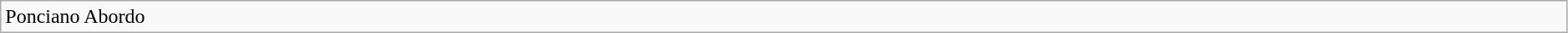<table class="wikitable" width=99% style="font size=92%;">
<tr>
<td>Ponciano Abordo</td>
</tr>
</table>
